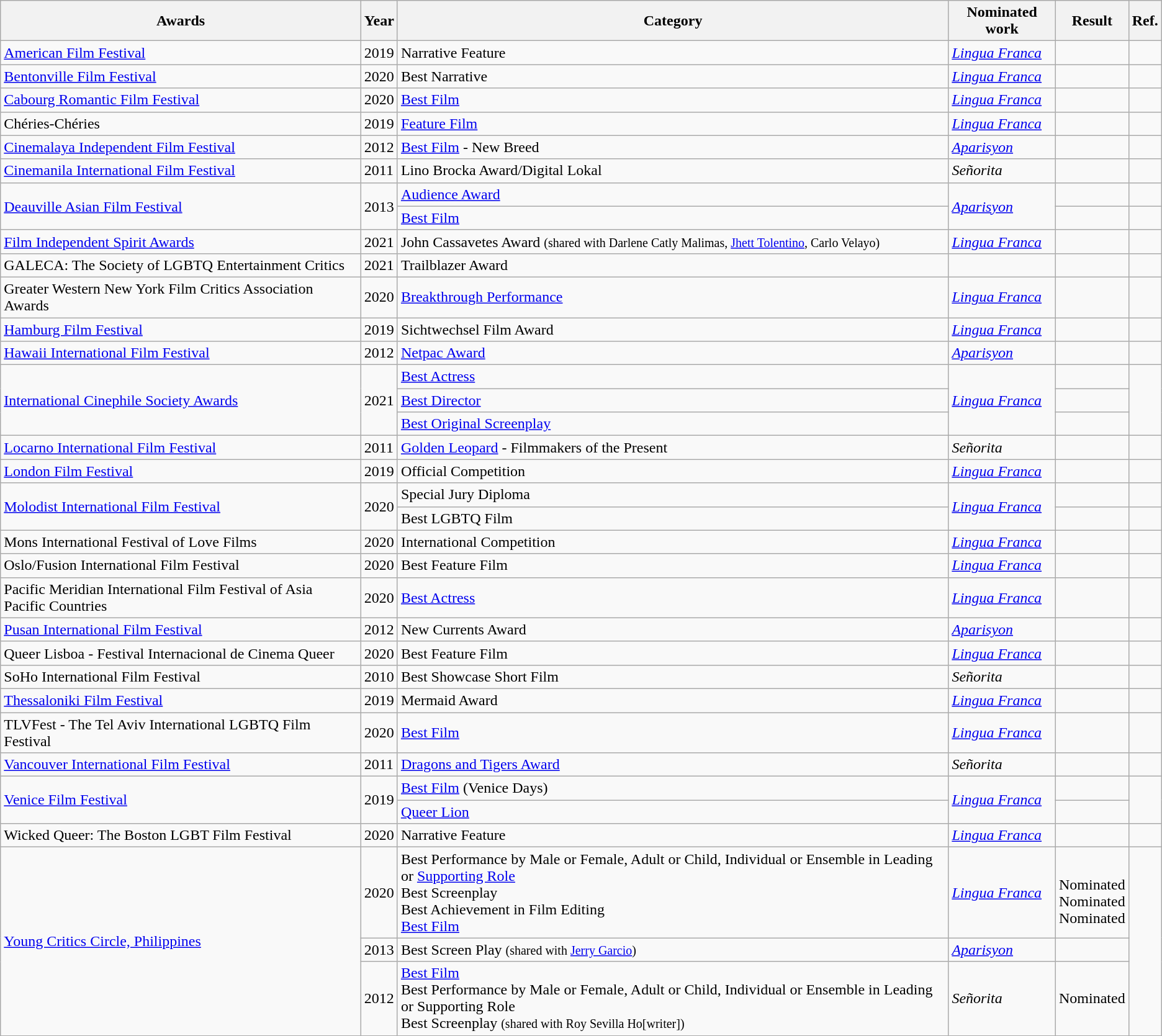<table class="wikitable sortable">
<tr>
<th>Awards</th>
<th>Year</th>
<th>Category</th>
<th>Nominated work</th>
<th>Result</th>
<th>Ref.</th>
</tr>
<tr>
<td><a href='#'>American Film Festival</a></td>
<td>2019</td>
<td>Narrative Feature</td>
<td><em><a href='#'>Lingua Franca</a></em></td>
<td></td>
<td></td>
</tr>
<tr>
<td><a href='#'>Bentonville Film Festival</a></td>
<td>2020</td>
<td>Best Narrative</td>
<td><em><a href='#'>Lingua Franca</a></em></td>
<td></td>
<td></td>
</tr>
<tr>
<td><a href='#'>Cabourg Romantic Film Festival</a></td>
<td>2020</td>
<td><a href='#'>Best Film</a></td>
<td><em><a href='#'>Lingua Franca</a></em></td>
<td></td>
<td></td>
</tr>
<tr>
<td>Chéries-Chéries</td>
<td>2019</td>
<td><a href='#'>Feature Film</a></td>
<td><em><a href='#'>Lingua Franca</a></em></td>
<td></td>
<td></td>
</tr>
<tr>
<td><a href='#'>Cinemalaya Independent Film Festival</a></td>
<td>2012</td>
<td><a href='#'>Best Film</a> - New Breed</td>
<td><em><a href='#'>Aparisyon</a></em></td>
<td></td>
<td></td>
</tr>
<tr>
<td><a href='#'>Cinemanila International Film Festival</a></td>
<td>2011</td>
<td>Lino Brocka Award/Digital Lokal</td>
<td><em>Señorita</em></td>
<td></td>
<td></td>
</tr>
<tr>
<td rowspan="2"><a href='#'>Deauville Asian Film Festival</a></td>
<td rowspan="2">2013</td>
<td><a href='#'>Audience Award</a></td>
<td rowspan="2"><em><a href='#'>Aparisyon</a></em></td>
<td></td>
<td></td>
</tr>
<tr>
<td><a href='#'>Best Film</a></td>
<td></td>
<td></td>
</tr>
<tr>
<td><a href='#'>Film Independent Spirit Awards</a></td>
<td>2021</td>
<td>John Cassavetes Award <small>(shared with Darlene Catly Malimas, <a href='#'>Jhett Tolentino</a>, Carlo Velayo)</small></td>
<td><em><a href='#'>Lingua Franca</a></em></td>
<td></td>
<td></td>
</tr>
<tr>
<td>GALECA: The Society of LGBTQ Entertainment Critics</td>
<td>2021</td>
<td>Trailblazer Award</td>
<td></td>
<td></td>
<td></td>
</tr>
<tr>
<td>Greater Western New York Film Critics Association Awards</td>
<td>2020</td>
<td><a href='#'>Breakthrough Performance</a></td>
<td><em><a href='#'>Lingua Franca</a></em></td>
<td></td>
<td></td>
</tr>
<tr>
<td><a href='#'>Hamburg Film Festival</a></td>
<td>2019</td>
<td>Sichtwechsel Film Award</td>
<td><em><a href='#'>Lingua Franca</a></em></td>
<td></td>
<td></td>
</tr>
<tr>
<td><a href='#'>Hawaii International Film Festival</a></td>
<td>2012</td>
<td><a href='#'>Netpac Award</a></td>
<td><em><a href='#'>Aparisyon</a></em></td>
<td></td>
<td></td>
</tr>
<tr>
<td rowspan="3"><a href='#'>International Cinephile Society Awards</a></td>
<td rowspan="3">2021</td>
<td><a href='#'>Best Actress</a></td>
<td rowspan="3"><em><a href='#'>Lingua Franca</a></em></td>
<td></td>
<td rowspan="3"></td>
</tr>
<tr>
<td><a href='#'>Best Director</a></td>
<td></td>
</tr>
<tr>
<td><a href='#'>Best Original Screenplay</a></td>
<td></td>
</tr>
<tr>
<td><a href='#'>Locarno International Film Festival</a></td>
<td>2011</td>
<td><a href='#'>Golden Leopard</a> - Filmmakers of the Present</td>
<td><em>Señorita</em></td>
<td></td>
<td></td>
</tr>
<tr>
<td><a href='#'>London Film Festival</a></td>
<td>2019</td>
<td>Official Competition</td>
<td><em><a href='#'>Lingua Franca</a></em></td>
<td></td>
<td></td>
</tr>
<tr>
<td rowspan="2"><a href='#'>Molodist International Film Festival</a></td>
<td rowspan="2">2020</td>
<td>Special Jury Diploma</td>
<td rowspan="2"><em><a href='#'>Lingua Franca</a></em></td>
<td></td>
<td></td>
</tr>
<tr>
<td>Best LGBTQ Film</td>
<td></td>
<td></td>
</tr>
<tr>
<td>Mons International Festival of Love Films</td>
<td>2020</td>
<td>International Competition</td>
<td><em><a href='#'>Lingua Franca</a></em></td>
<td></td>
<td></td>
</tr>
<tr>
<td>Oslo/Fusion International Film Festival</td>
<td>2020</td>
<td>Best Feature Film</td>
<td><em><a href='#'>Lingua Franca</a></em></td>
<td></td>
<td></td>
</tr>
<tr>
<td>Pacific Meridian International Film Festival of Asia Pacific Countries</td>
<td>2020</td>
<td><a href='#'>Best Actress</a></td>
<td><em><a href='#'>Lingua Franca</a></em></td>
<td></td>
<td></td>
</tr>
<tr>
<td><a href='#'>Pusan International Film Festival</a></td>
<td>2012</td>
<td>New Currents Award</td>
<td><em><a href='#'>Aparisyon</a></em></td>
<td></td>
<td></td>
</tr>
<tr>
<td>Queer Lisboa - Festival Internacional de Cinema Queer</td>
<td>2020</td>
<td>Best Feature Film</td>
<td><em><a href='#'>Lingua Franca</a></em></td>
<td></td>
<td></td>
</tr>
<tr>
<td>SoHo International Film Festival</td>
<td>2010</td>
<td>Best Showcase Short Film</td>
<td><em>Señorita</em></td>
<td></td>
<td></td>
</tr>
<tr>
<td><a href='#'>Thessaloniki Film Festival</a></td>
<td>2019</td>
<td>Mermaid Award</td>
<td><em><a href='#'>Lingua Franca</a></em></td>
<td></td>
<td></td>
</tr>
<tr>
<td>TLVFest - The Tel Aviv International LGBTQ Film Festival</td>
<td>2020</td>
<td><a href='#'>Best Film</a></td>
<td><em><a href='#'>Lingua Franca</a></em></td>
<td></td>
<td></td>
</tr>
<tr>
<td><a href='#'>Vancouver International Film Festival</a></td>
<td>2011</td>
<td><a href='#'>Dragons and Tigers Award</a></td>
<td><em>Señorita</em></td>
<td></td>
<td></td>
</tr>
<tr>
<td rowspan="2"><a href='#'>Venice Film Festival</a></td>
<td rowspan="2">2019</td>
<td><a href='#'>Best Film</a> (Venice Days)</td>
<td rowspan="2"><em><a href='#'>Lingua Franca</a></em></td>
<td></td>
<td rowspan="2"></td>
</tr>
<tr>
<td><a href='#'>Queer Lion</a></td>
<td></td>
</tr>
<tr>
<td>Wicked Queer: The Boston LGBT Film Festival</td>
<td>2020</td>
<td>Narrative Feature</td>
<td><em><a href='#'>Lingua Franca</a></em></td>
<td></td>
<td></td>
</tr>
<tr>
<td rowspan="3"><a href='#'>Young Critics Circle, Philippines</a></td>
<td>2020</td>
<td>Best Performance by Male or Female, Adult or Child, Individual or Ensemble in Leading or <a href='#'>Supporting Role</a><br>Best Screenplay<br>Best Achievement in Film Editing<br><a href='#'>Best Film</a></td>
<td><em><a href='#'>Lingua Franca</a></em></td>
<td><br>Nominated<br>Nominated<br>Nominated</td>
<td rowspan="3"></td>
</tr>
<tr>
<td>2013</td>
<td>Best Screen Play <small>(shared with <a href='#'>Jerry Garcio</a>)</small><br></td>
<td><em><a href='#'>Aparisyon</a></em></td>
<td></td>
</tr>
<tr>
<td>2012</td>
<td><a href='#'>Best Film</a><br>Best Performance by Male or Female, Adult or Child, Individual or Ensemble in Leading or Supporting Role<br>Best Screenplay <small>(shared with Roy Sevilla Ho[writer])</small></td>
<td><em>Señorita</em></td>
<td>Nominated</td>
</tr>
</table>
